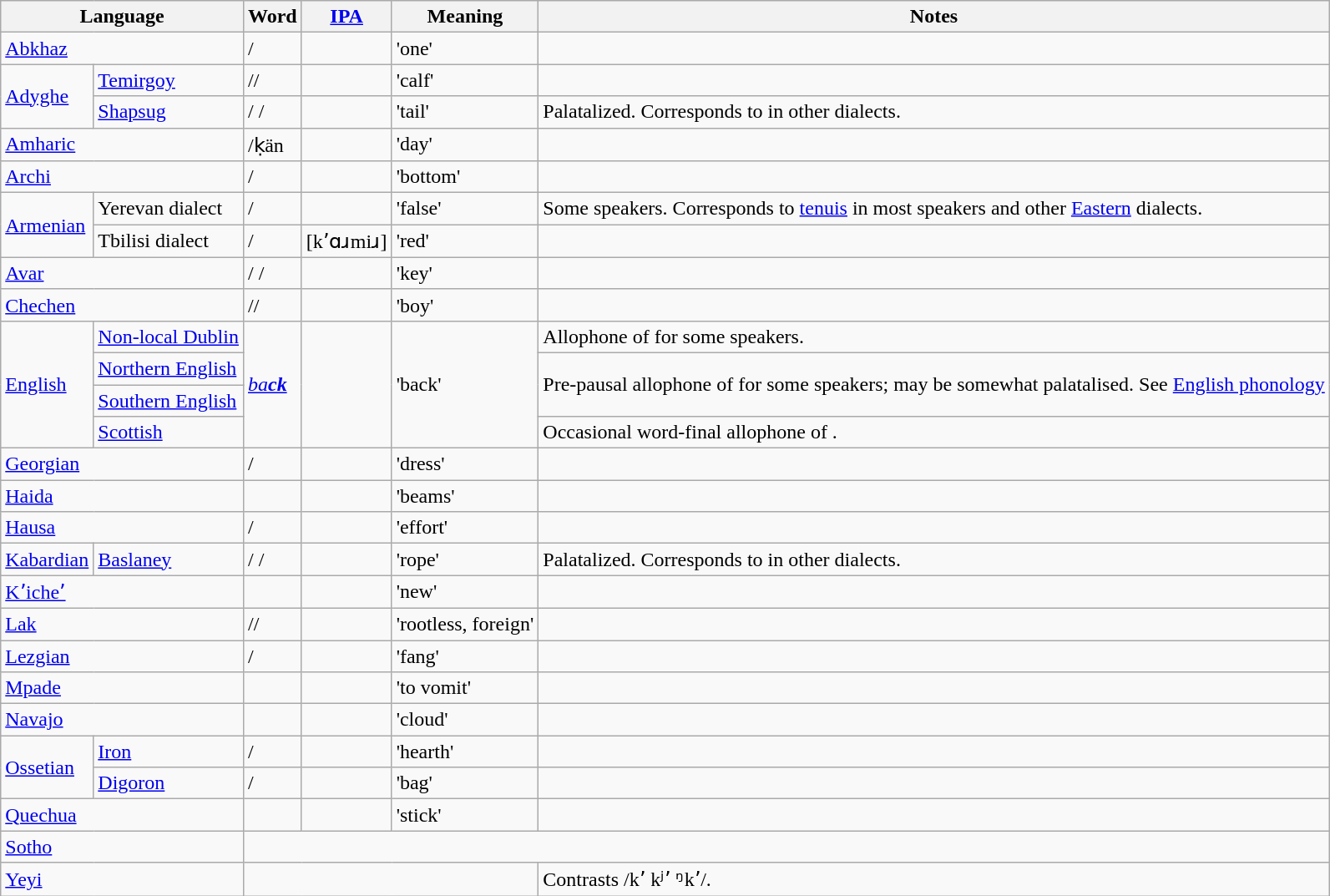<table class="wikitable">
<tr>
<th colspan=2>Language</th>
<th>Word</th>
<th><a href='#'>IPA</a></th>
<th>Meaning</th>
<th>Notes</th>
</tr>
<tr>
<td colspan=2><a href='#'>Abkhaz</a></td>
<td>/</td>
<td></td>
<td>'one'</td>
<td></td>
</tr>
<tr>
<td rowspan="2"><a href='#'>Adyghe</a></td>
<td><a href='#'>Temirgoy</a></td>
<td>//</td>
<td></td>
<td>'calf'</td>
<td></td>
</tr>
<tr>
<td><a href='#'>Shapsug</a></td>
<td> /  / </td>
<td></td>
<td>'tail'</td>
<td>Palatalized. Corresponds to  in other dialects.</td>
</tr>
<tr>
<td colspan=2><a href='#'>Amharic</a></td>
<td>/ḳän</td>
<td></td>
<td>'day'</td>
<td></td>
</tr>
<tr>
<td colspan=2><a href='#'>Archi</a></td>
<td>/</td>
<td></td>
<td>'bottom'</td>
<td></td>
</tr>
<tr>
<td rowspan="2"><a href='#'>Armenian</a></td>
<td>Yerevan dialect</td>
<td>/</td>
<td></td>
<td>'false'</td>
<td>Some speakers. Corresponds to <a href='#'>tenuis</a>  in most speakers and other <a href='#'>Eastern</a> dialects.</td>
</tr>
<tr>
<td>Tbilisi dialect</td>
<td>/</td>
<td>[kʼɑɹmiɹ]</td>
<td>'red'</td>
<td></td>
</tr>
<tr>
<td colspan=2><a href='#'>Avar</a></td>
<td> /  / </td>
<td></td>
<td>'key'</td>
<td></td>
</tr>
<tr>
<td colspan=2><a href='#'>Chechen</a></td>
<td>//</td>
<td></td>
<td>'boy'</td>
<td></td>
</tr>
<tr>
<td rowspan="4"><a href='#'>English</a></td>
<td><a href='#'>Non-local Dublin</a></td>
<td rowspan="4"><a href='#'><em>ba<strong>ck<strong><em></a></td>
<td rowspan="4"></td>
<td rowspan="4">'back'</td>
<td>Allophone of  for some speakers.</td>
</tr>
<tr>
<td><a href='#'>Northern English</a></td>
<td rowspan="2">Pre-pausal allophone of  for some speakers; may be somewhat palatalised. See <a href='#'>English phonology</a></td>
</tr>
<tr>
<td><a href='#'>Southern English</a></td>
</tr>
<tr>
<td><a href='#'>Scottish</a></td>
<td>Occasional word-final allophone of .</td>
</tr>
<tr>
<td colspan=2><a href='#'>Georgian</a></td>
<td>/</td>
<td></td>
<td>'dress'</td>
<td></td>
</tr>
<tr>
<td colspan=2><a href='#'>Haida</a></td>
<td></td>
<td></td>
<td>'beams'</td>
<td></td>
</tr>
<tr>
<td colspan=2><a href='#'>Hausa</a></td>
<td> / </td>
<td></td>
<td>'effort'</td>
<td></td>
</tr>
<tr>
<td><a href='#'>Kabardian</a></td>
<td><a href='#'>Baslaney</a></td>
<td> /  / </td>
<td></td>
<td>'rope'</td>
<td>Palatalized. Corresponds to  in other dialects.</td>
</tr>
<tr>
<td colspan=2><a href='#'>Kʼicheʼ</a></td>
<td></td>
<td></td>
<td>'new'</td>
<td></td>
</tr>
<tr>
<td colspan=2><a href='#'>Lak</a></td>
<td>//</td>
<td></td>
<td>'rootless, foreign'</td>
<td></td>
</tr>
<tr>
<td colspan=2><a href='#'>Lezgian</a></td>
<td>/</td>
<td></td>
<td>'fang'</td>
<td></td>
</tr>
<tr>
<td colspan="2"><a href='#'>Mpade</a></td>
<td></td>
<td></td>
<td>'to vomit'</td>
<td></td>
</tr>
<tr>
<td colspan="2"><a href='#'>Navajo</a></td>
<td></td>
<td></td>
<td>'cloud'</td>
<td></td>
</tr>
<tr>
<td rowspan="2"><a href='#'>Ossetian</a></td>
<td><a href='#'>Iron</a></td>
<td>/</td>
<td></td>
<td>'hearth'</td>
<td></td>
</tr>
<tr>
<td><a href='#'>Digoron</a></td>
<td>/</td>
<td></td>
<td>'bag'</td>
<td></td>
</tr>
<tr>
<td colspan=2><a href='#'>Quechua</a></td>
<td></td>
<td></td>
<td>'stick'</td>
<td></td>
</tr>
<tr>
<td colspan=2><a href='#'>Sotho</a></td>
<td colspan=4></td>
</tr>
<tr>
<td colspan=2><a href='#'>Yeyi</a></td>
<td colspan=3></td>
<td>Contrasts /kʼ kʲʼ ᵑkʼ/.</td>
</tr>
</table>
